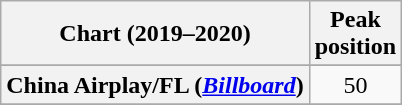<table class="wikitable sortable plainrowheaders" style="text-align:center">
<tr>
<th scope="col">Chart (2019–2020)</th>
<th scope="col">Peak<br>position</th>
</tr>
<tr>
</tr>
<tr>
</tr>
<tr>
<th scope="row">China Airplay/FL (<em><a href='#'>Billboard</a></em>)</th>
<td>50</td>
</tr>
<tr>
</tr>
<tr>
</tr>
</table>
